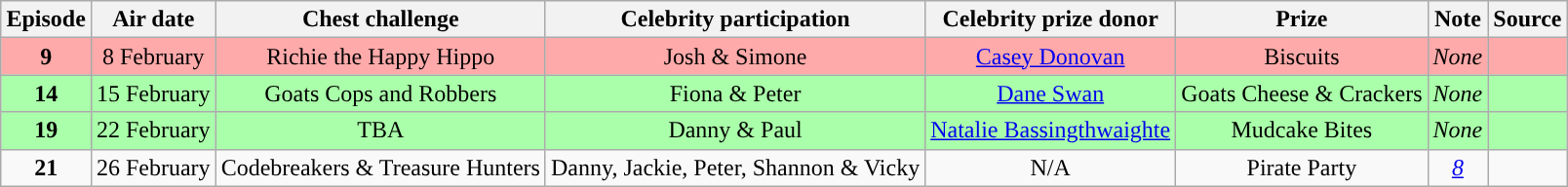<table class="wikitable" style="margin:auto; text-align:center;">
<tr>
<th>Episode</th>
<th>Air date</th>
<th>Chest challenge</th>
<th>Celebrity participation</th>
<th>Celebrity prize donor</th>
<th>Prize</th>
<th>Note</th>
<th>Source</th>
</tr>
<tr style="background:#ffaaaa">
<td><strong>9</strong></td>
<td>8 February</td>
<td>Richie the Happy Hippo</td>
<td>Josh & Simone</td>
<td><a href='#'>Casey Donovan</a></td>
<td>Biscuits</td>
<td><em>None</em></td>
<td></td>
</tr>
<tr style="background:#aaffaa">
<td><strong>14</strong></td>
<td>15 February</td>
<td>Goats Cops and Robbers</td>
<td>Fiona & Peter</td>
<td><a href='#'>Dane Swan</a></td>
<td>Goats Cheese & Crackers</td>
<td><em>None</em></td>
<td></td>
</tr>
<tr style="background:#aaffaa">
<td><strong>19</strong></td>
<td>22 February</td>
<td>TBA</td>
<td>Danny & Paul</td>
<td><a href='#'>Natalie Bassingthwaighte</a></td>
<td>Mudcake Bites</td>
<td><em>None</em></td>
<td></td>
</tr>
<tr style="background:">
<td><strong>21</strong></td>
<td>26 February</td>
<td>Codebreakers & Treasure Hunters</td>
<td>Danny, Jackie, Peter, Shannon & Vicky</td>
<td>N/A</td>
<td>Pirate Party</td>
<td><em><a href='#'>8</a></em></td>
<td></td>
</tr>
</table>
